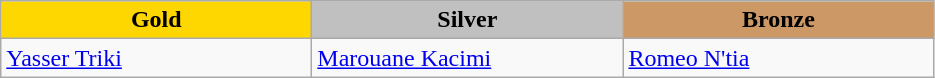<table class="wikitable" style="text-align:left">
<tr align="center">
<td width=200 bgcolor=gold><strong>Gold</strong></td>
<td width=200 bgcolor=silver><strong>Silver</strong></td>
<td width=200 bgcolor=CC9966><strong>Bronze</strong></td>
</tr>
<tr>
<td><a href='#'>Yasser Triki</a><br></td>
<td><a href='#'>Marouane Kacimi</a><br></td>
<td><a href='#'>Romeo N'tia</a><br></td>
</tr>
</table>
